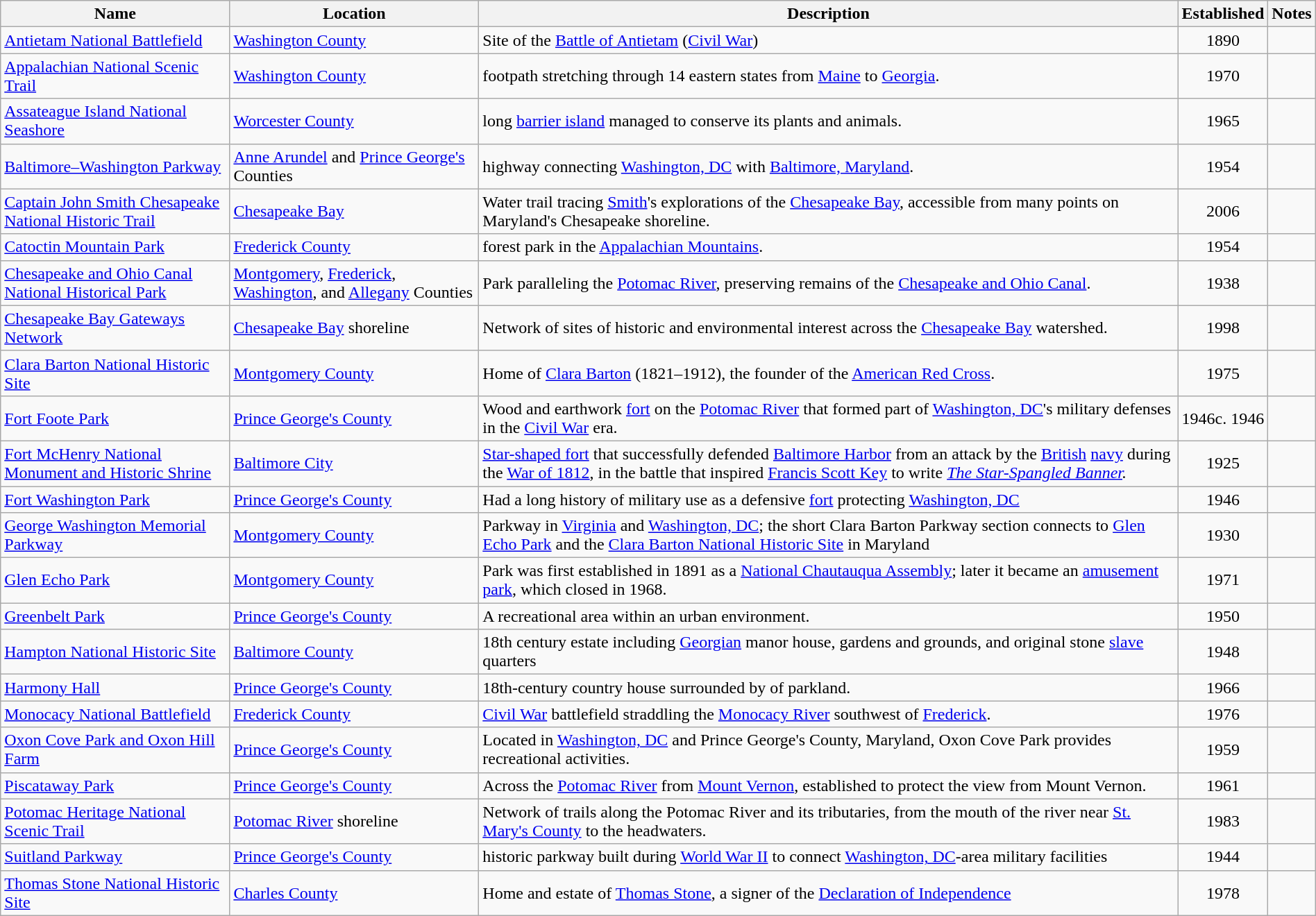<table class="sortable wikitable" style="margin:auto;">
<tr>
<th>Name</th>
<th>Location</th>
<th class="unsortable">Description</th>
<th>Established</th>
<th>Notes</th>
</tr>
<tr>
<td><a href='#'>Antietam National Battlefield</a></td>
<td><a href='#'>Washington County</a></td>
<td>Site of the <a href='#'>Battle of Antietam</a> (<a href='#'>Civil War</a>)</td>
<td align="center">1890</td>
<td align="center"></td>
</tr>
<tr>
<td><a href='#'>Appalachian National Scenic Trail</a></td>
<td><a href='#'>Washington County</a></td>
<td> footpath stretching through 14 eastern states from <a href='#'>Maine</a> to <a href='#'>Georgia</a>.</td>
<td align="center">1970</td>
<td align="center"></td>
</tr>
<tr>
<td><a href='#'>Assateague Island National Seashore</a></td>
<td><a href='#'>Worcester County</a></td>
<td> long <a href='#'>barrier island</a> managed to conserve its plants and animals.</td>
<td align="center">1965</td>
<td align="center"></td>
</tr>
<tr>
<td><a href='#'>Baltimore–Washington Parkway</a></td>
<td><a href='#'>Anne Arundel</a> and <a href='#'>Prince George's</a> Counties</td>
<td> highway connecting <a href='#'>Washington, DC</a> with <a href='#'>Baltimore, Maryland</a>.</td>
<td align="center">1954</td>
<td align="center"></td>
</tr>
<tr>
<td><a href='#'>Captain John Smith Chesapeake National Historic Trail</a></td>
<td><a href='#'>Chesapeake Bay</a></td>
<td>Water trail tracing <a href='#'>Smith</a>'s explorations of the <a href='#'>Chesapeake Bay</a>, accessible from many points on Maryland's Chesapeake shoreline.</td>
<td align="center">2006</td>
<td align="center"></td>
</tr>
<tr>
<td><a href='#'>Catoctin Mountain Park</a></td>
<td><a href='#'>Frederick County</a></td>
<td> forest park in the <a href='#'>Appalachian Mountains</a>.</td>
<td align="center">1954</td>
<td align="center"></td>
</tr>
<tr>
<td><a href='#'>Chesapeake and Ohio Canal National Historical Park</a></td>
<td><a href='#'>Montgomery</a>, <a href='#'>Frederick</a>, <a href='#'>Washington</a>, and <a href='#'>Allegany</a> Counties</td>
<td>Park paralleling the <a href='#'>Potomac River</a>, preserving remains of the <a href='#'>Chesapeake and Ohio Canal</a>.</td>
<td align="center">1938</td>
<td align="center"></td>
</tr>
<tr>
<td><a href='#'>Chesapeake Bay Gateways Network</a></td>
<td><a href='#'>Chesapeake Bay</a> shoreline</td>
<td>Network of sites of historic and environmental interest across the <a href='#'>Chesapeake Bay</a> watershed.</td>
<td align="center">1998</td>
<td align="center"></td>
</tr>
<tr>
<td><a href='#'>Clara Barton National Historic Site</a></td>
<td><a href='#'>Montgomery County</a></td>
<td>Home of <a href='#'>Clara Barton</a> (1821–1912), the founder of the <a href='#'>American Red Cross</a>.</td>
<td align="center">1975</td>
<td align="center"></td>
</tr>
<tr>
<td><a href='#'>Fort Foote Park</a></td>
<td><a href='#'>Prince George's County</a></td>
<td>Wood and earthwork <a href='#'>fort</a> on the <a href='#'>Potomac River</a> that formed part of <a href='#'>Washington, DC</a>'s military defenses in the <a href='#'>Civil War</a> era.</td>
<td align="center"><span>1946</span>c. 1946</td>
<td align="center"></td>
</tr>
<tr>
<td><a href='#'>Fort McHenry National Monument and Historic Shrine</a></td>
<td><a href='#'>Baltimore City</a></td>
<td><a href='#'>Star-shaped fort</a> that successfully defended <a href='#'>Baltimore Harbor</a> from an attack by the <a href='#'>British</a> <a href='#'>navy</a> during the <a href='#'>War of 1812</a>, in the battle that inspired <a href='#'>Francis Scott Key</a> to write <em><a href='#'>The Star-Spangled Banner</a>.</em></td>
<td align="center">1925</td>
<td align="center"></td>
</tr>
<tr>
<td><a href='#'>Fort Washington Park</a></td>
<td><a href='#'>Prince George's County</a></td>
<td>Had a long history of military use as a defensive <a href='#'>fort</a> protecting <a href='#'>Washington, DC</a></td>
<td align="center">1946</td>
<td align="center"></td>
</tr>
<tr>
<td><a href='#'>George Washington Memorial Parkway</a></td>
<td><a href='#'>Montgomery County</a></td>
<td>Parkway in <a href='#'>Virginia</a> and <a href='#'>Washington, DC</a>; the short Clara Barton Parkway section connects to <a href='#'>Glen Echo Park</a> and the <a href='#'>Clara Barton National Historic Site</a> in Maryland</td>
<td align="center">1930</td>
<td align="center"></td>
</tr>
<tr>
<td><a href='#'>Glen Echo Park</a></td>
<td><a href='#'>Montgomery County</a></td>
<td>Park was first established in 1891 as a <a href='#'>National Chautauqua Assembly</a>; later it became an <a href='#'>amusement park</a>, which closed in 1968.</td>
<td align="center">1971</td>
<td align="center"></td>
</tr>
<tr>
<td><a href='#'>Greenbelt Park</a></td>
<td><a href='#'>Prince George's County</a></td>
<td>A  recreational area within an urban environment.</td>
<td align="center">1950</td>
<td align="center"></td>
</tr>
<tr>
<td><a href='#'>Hampton National Historic Site</a></td>
<td><a href='#'>Baltimore County</a></td>
<td>18th century estate including <a href='#'>Georgian</a> manor house, gardens and grounds, and original stone <a href='#'>slave</a> quarters</td>
<td align="center">1948</td>
<td align="center"></td>
</tr>
<tr>
<td><a href='#'>Harmony Hall</a></td>
<td><a href='#'>Prince George's County</a></td>
<td>18th-century country house surrounded by  of parkland.</td>
<td align="center">1966</td>
<td align="center"></td>
</tr>
<tr>
<td><a href='#'>Monocacy National Battlefield</a></td>
<td><a href='#'>Frederick County</a></td>
<td><a href='#'>Civil War</a> battlefield straddling the <a href='#'>Monocacy River</a> southwest of <a href='#'>Frederick</a>.</td>
<td align="center">1976</td>
<td align="center"></td>
</tr>
<tr>
<td><a href='#'>Oxon Cove Park and Oxon Hill Farm</a></td>
<td><a href='#'>Prince George's County</a></td>
<td>Located in <a href='#'>Washington, DC</a> and Prince George's County, Maryland, Oxon Cove Park provides recreational activities.</td>
<td align="center">1959</td>
<td align="center"></td>
</tr>
<tr>
<td><a href='#'>Piscataway Park</a></td>
<td><a href='#'>Prince George's County</a></td>
<td>Across the <a href='#'>Potomac River</a> from <a href='#'>Mount Vernon</a>, established to protect the view from Mount Vernon.</td>
<td align="center">1961</td>
<td align="center"></td>
</tr>
<tr>
<td><a href='#'>Potomac Heritage National Scenic Trail</a></td>
<td><a href='#'>Potomac River</a> shoreline</td>
<td>Network of trails along the Potomac River and its tributaries, from the mouth of the river near <a href='#'>St. Mary's County</a> to the headwaters.</td>
<td align="center">1983</td>
<td align="center"></td>
</tr>
<tr>
<td><a href='#'>Suitland Parkway</a></td>
<td><a href='#'>Prince George's County</a></td>
<td> historic parkway built during <a href='#'>World War II</a> to connect <a href='#'>Washington, DC</a>-area military facilities</td>
<td align="center">1944</td>
<td align="center"></td>
</tr>
<tr>
<td><a href='#'>Thomas Stone National Historic Site</a></td>
<td><a href='#'>Charles County</a></td>
<td>Home and estate of <a href='#'>Thomas Stone</a>, a signer of the <a href='#'>Declaration of Independence</a></td>
<td align="center">1978</td>
<td align="center"></td>
</tr>
</table>
